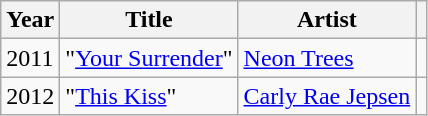<table class="wikitable sortable">
<tr>
<th>Year</th>
<th>Title</th>
<th>Artist</th>
<th scope="col"></th>
</tr>
<tr>
<td>2011</td>
<td>"<a href='#'>Your Surrender</a>" </td>
<td><a href='#'>Neon Trees</a></td>
<td></td>
</tr>
<tr>
<td>2012</td>
<td>"<a href='#'>This Kiss</a>"</td>
<td><a href='#'>Carly Rae Jepsen</a></td>
<td></td>
</tr>
</table>
